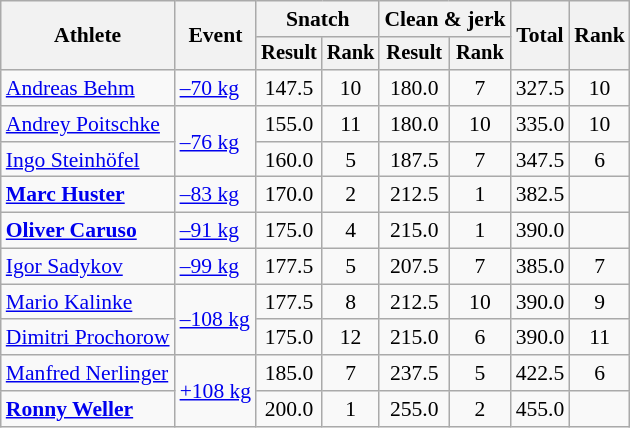<table class="wikitable" style="font-size:90%">
<tr>
<th rowspan="2">Athlete</th>
<th rowspan="2">Event</th>
<th colspan="2">Snatch</th>
<th colspan="2">Clean & jerk</th>
<th rowspan="2">Total</th>
<th rowspan="2">Rank</th>
</tr>
<tr style="font-size:95%">
<th>Result</th>
<th>Rank</th>
<th>Result</th>
<th>Rank</th>
</tr>
<tr align=center>
<td align=left><a href='#'>Andreas Behm</a></td>
<td align=left><a href='#'>–70 kg</a></td>
<td>147.5</td>
<td>10</td>
<td>180.0</td>
<td>7</td>
<td>327.5</td>
<td>10</td>
</tr>
<tr align=center>
<td align=left><a href='#'>Andrey Poitschke</a></td>
<td align=left rowspan=2><a href='#'>–76 kg</a></td>
<td>155.0</td>
<td>11</td>
<td>180.0</td>
<td>10</td>
<td>335.0</td>
<td>10</td>
</tr>
<tr align=center>
<td align=left><a href='#'>Ingo Steinhöfel</a></td>
<td>160.0</td>
<td>5</td>
<td>187.5</td>
<td>7</td>
<td>347.5</td>
<td>6</td>
</tr>
<tr align=center>
<td align=left><strong><a href='#'>Marc Huster</a></strong></td>
<td align=left><a href='#'>–83 kg</a></td>
<td>170.0</td>
<td>2</td>
<td>212.5</td>
<td>1</td>
<td>382.5</td>
<td></td>
</tr>
<tr align=center>
<td align=left><strong><a href='#'>Oliver Caruso</a></strong></td>
<td align=left><a href='#'>–91 kg</a></td>
<td>175.0</td>
<td>4</td>
<td>215.0</td>
<td>1</td>
<td>390.0</td>
<td></td>
</tr>
<tr align=center>
<td align=left><a href='#'>Igor Sadykov</a></td>
<td align=left><a href='#'>–99 kg</a></td>
<td>177.5</td>
<td>5</td>
<td>207.5</td>
<td>7</td>
<td>385.0</td>
<td>7</td>
</tr>
<tr align=center>
<td align=left><a href='#'>Mario Kalinke</a></td>
<td align=left rowspan=2><a href='#'>–108 kg</a></td>
<td>177.5</td>
<td>8</td>
<td>212.5</td>
<td>10</td>
<td>390.0</td>
<td>9</td>
</tr>
<tr align=center>
<td align=left><a href='#'>Dimitri Prochorow</a></td>
<td>175.0</td>
<td>12</td>
<td>215.0</td>
<td>6</td>
<td>390.0</td>
<td>11</td>
</tr>
<tr align=center>
<td align=left><a href='#'>Manfred Nerlinger</a></td>
<td align=left rowspan=2><a href='#'>+108 kg</a></td>
<td>185.0</td>
<td>7</td>
<td>237.5</td>
<td>5</td>
<td>422.5</td>
<td>6</td>
</tr>
<tr align=center>
<td align=left><strong><a href='#'>Ronny Weller</a></strong></td>
<td>200.0</td>
<td>1</td>
<td>255.0</td>
<td>2</td>
<td>455.0</td>
<td></td>
</tr>
</table>
